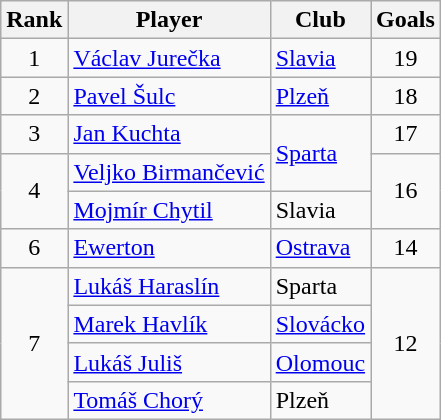<table class="wikitable" style="text-align: center;">
<tr>
<th>Rank</th>
<th>Player</th>
<th>Club</th>
<th>Goals</th>
</tr>
<tr>
<td>1</td>
<td align="left"> <a href='#'>Václav Jurečka</a></td>
<td align="left"><a href='#'>Slavia</a></td>
<td>19</td>
</tr>
<tr>
<td>2</td>
<td align="left"> <a href='#'>Pavel Šulc</a></td>
<td align="left"><a href='#'>Plzeň</a></td>
<td>18</td>
</tr>
<tr>
<td>3</td>
<td align="left"> <a href='#'>Jan Kuchta</a></td>
<td rowspan="2" align="left"><a href='#'>Sparta</a></td>
<td>17</td>
</tr>
<tr>
<td rowspan=2>4</td>
<td align="left"> <a href='#'>Veljko Birmančević</a></td>
<td rowspan=2>16</td>
</tr>
<tr>
<td align="left"> <a href='#'>Mojmír Chytil</a></td>
<td align="left">Slavia</td>
</tr>
<tr>
<td>6</td>
<td align="left"> <a href='#'>Ewerton</a></td>
<td align="left"><a href='#'>Ostrava</a></td>
<td>14</td>
</tr>
<tr>
<td rowspan=4>7</td>
<td align="left"> <a href='#'>Lukáš Haraslín</a></td>
<td align="left">Sparta</td>
<td rowspan=4>12</td>
</tr>
<tr>
<td align="left"> <a href='#'>Marek Havlík</a></td>
<td align="left"><a href='#'>Slovácko</a></td>
</tr>
<tr>
<td align="left"> <a href='#'>Lukáš Juliš</a></td>
<td align="left"><a href='#'>Olomouc</a></td>
</tr>
<tr>
<td align="left"> <a href='#'>Tomáš Chorý</a></td>
<td align="left">Plzeň</td>
</tr>
</table>
